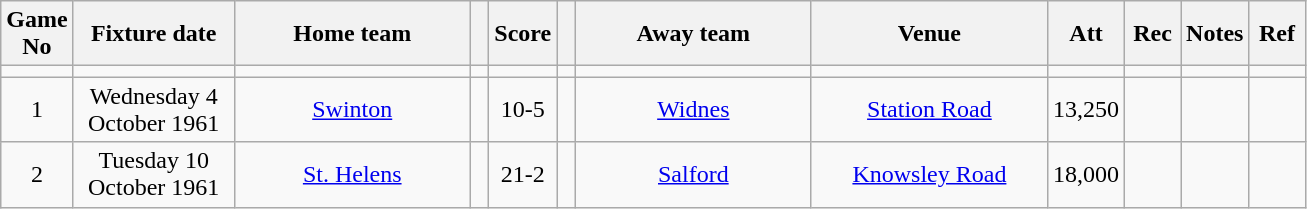<table class="wikitable" style="text-align:center;">
<tr>
<th width=20 abbr="No">Game No</th>
<th width=100 abbr="Date">Fixture date</th>
<th width=150 abbr="Home team">Home team</th>
<th width=5 abbr="space"></th>
<th width=20 abbr="Score">Score</th>
<th width=5 abbr="space"></th>
<th width=150 abbr="Away team">Away team</th>
<th width=150 abbr="Venue">Venue</th>
<th width=30 abbr="Att">Att</th>
<th width=30 abbr="Rec">Rec</th>
<th width=20 abbr="Notes">Notes</th>
<th width=30 abbr="Ref">Ref</th>
</tr>
<tr>
<td></td>
<td></td>
<td></td>
<td></td>
<td></td>
<td></td>
<td></td>
<td></td>
<td></td>
<td></td>
<td></td>
</tr>
<tr>
<td>1</td>
<td>Wednesday 4 October 1961</td>
<td><a href='#'>Swinton</a></td>
<td></td>
<td>10-5</td>
<td></td>
<td><a href='#'>Widnes</a></td>
<td><a href='#'>Station Road</a></td>
<td>13,250</td>
<td></td>
<td></td>
<td></td>
</tr>
<tr>
<td>2</td>
<td>Tuesday 10 October 1961</td>
<td><a href='#'>St. Helens</a></td>
<td></td>
<td>21-2</td>
<td></td>
<td><a href='#'>Salford</a></td>
<td><a href='#'>Knowsley Road</a></td>
<td>18,000</td>
<td></td>
<td></td>
<td></td>
</tr>
</table>
